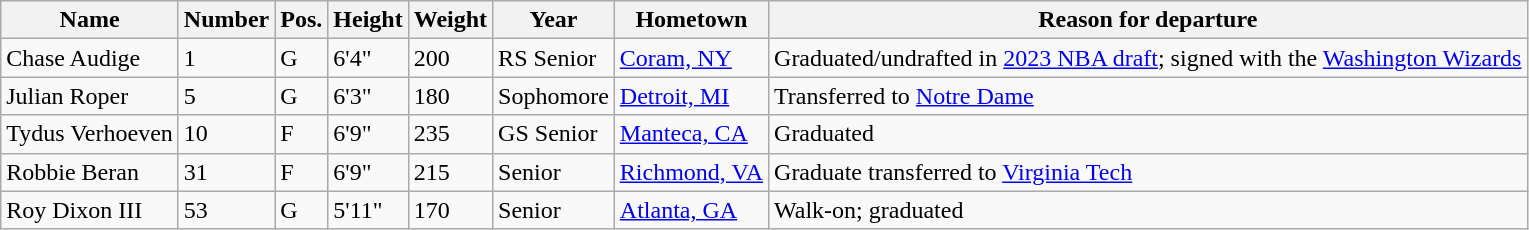<table class="wikitable sortable" border="1">
<tr>
<th>Name</th>
<th>Number</th>
<th>Pos.</th>
<th>Height</th>
<th>Weight</th>
<th>Year</th>
<th>Hometown</th>
<th class="unsortable">Reason for departure</th>
</tr>
<tr>
<td>Chase Audige</td>
<td>1</td>
<td>G</td>
<td>6'4"</td>
<td>200</td>
<td>RS Senior</td>
<td><a href='#'>Coram, NY</a></td>
<td>Graduated/undrafted in <a href='#'>2023 NBA draft</a>; signed with the <a href='#'>Washington Wizards</a></td>
</tr>
<tr>
<td>Julian Roper</td>
<td>5</td>
<td>G</td>
<td>6'3"</td>
<td>180</td>
<td>Sophomore</td>
<td><a href='#'>Detroit, MI</a></td>
<td>Transferred to <a href='#'>Notre Dame</a></td>
</tr>
<tr>
<td>Tydus Verhoeven</td>
<td>10</td>
<td>F</td>
<td>6'9"</td>
<td>235</td>
<td>GS Senior</td>
<td><a href='#'>Manteca, CA</a></td>
<td>Graduated</td>
</tr>
<tr>
<td>Robbie Beran</td>
<td>31</td>
<td>F</td>
<td>6'9"</td>
<td>215</td>
<td>Senior</td>
<td><a href='#'>Richmond, VA</a></td>
<td>Graduate transferred to <a href='#'>Virginia Tech</a></td>
</tr>
<tr>
<td>Roy Dixon III</td>
<td>53</td>
<td>G</td>
<td>5'11"</td>
<td>170</td>
<td>Senior</td>
<td><a href='#'>Atlanta, GA</a></td>
<td>Walk-on; graduated</td>
</tr>
</table>
